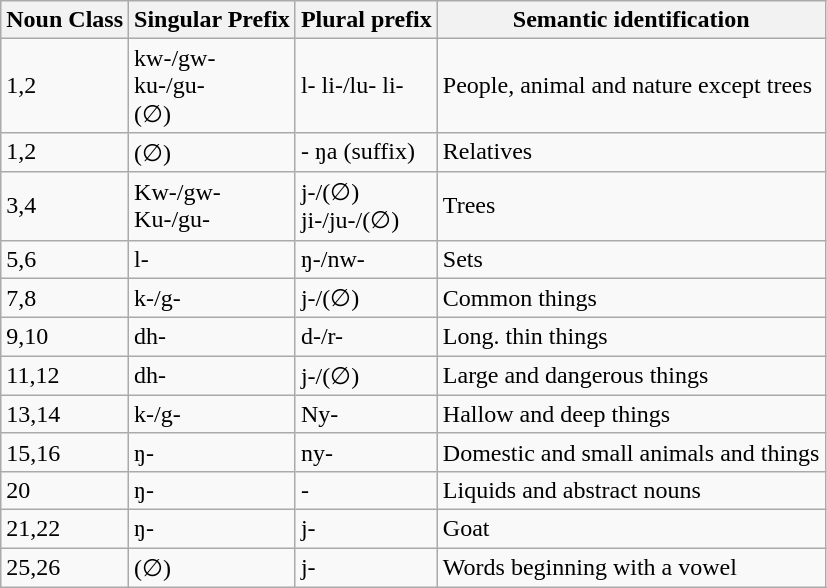<table class="wikitable">
<tr>
<th>Noun Class</th>
<th>Singular Prefix</th>
<th>Plural prefix</th>
<th>Semantic identification</th>
</tr>
<tr>
<td>1,2</td>
<td>kw-/gw-<br>ku-/gu-<br>(∅)</td>
<td>l- li-/lu- li-</td>
<td>People, animal and nature except trees</td>
</tr>
<tr>
<td>1,2</td>
<td>(∅)</td>
<td>- ŋa (suffix)</td>
<td>Relatives</td>
</tr>
<tr>
<td>3,4</td>
<td>Kw-/gw-<br>Ku-/gu-</td>
<td>j-/(∅)<br>ji-/ju-/(∅)</td>
<td>Trees</td>
</tr>
<tr>
<td>5,6</td>
<td>l-</td>
<td>ŋ-/nw-</td>
<td>Sets</td>
</tr>
<tr>
<td>7,8</td>
<td>k-/g-</td>
<td>j-/(∅)</td>
<td>Common things</td>
</tr>
<tr>
<td>9,10</td>
<td>dh-</td>
<td>d-/r-</td>
<td>Long. thin things</td>
</tr>
<tr>
<td>11,12</td>
<td>dh-</td>
<td>j-/(∅)</td>
<td>Large and dangerous things</td>
</tr>
<tr>
<td>13,14</td>
<td>k-/g-</td>
<td>Ny-</td>
<td>Hallow and deep things</td>
</tr>
<tr>
<td>15,16</td>
<td>ŋ-</td>
<td>ny-</td>
<td>Domestic and small animals and things</td>
</tr>
<tr>
<td>20</td>
<td>ŋ-</td>
<td>-</td>
<td>Liquids and abstract nouns</td>
</tr>
<tr>
<td>21,22</td>
<td>ŋ-</td>
<td>j-</td>
<td>Goat</td>
</tr>
<tr>
<td>25,26</td>
<td>(∅)</td>
<td>j-</td>
<td>Words beginning with a vowel</td>
</tr>
</table>
